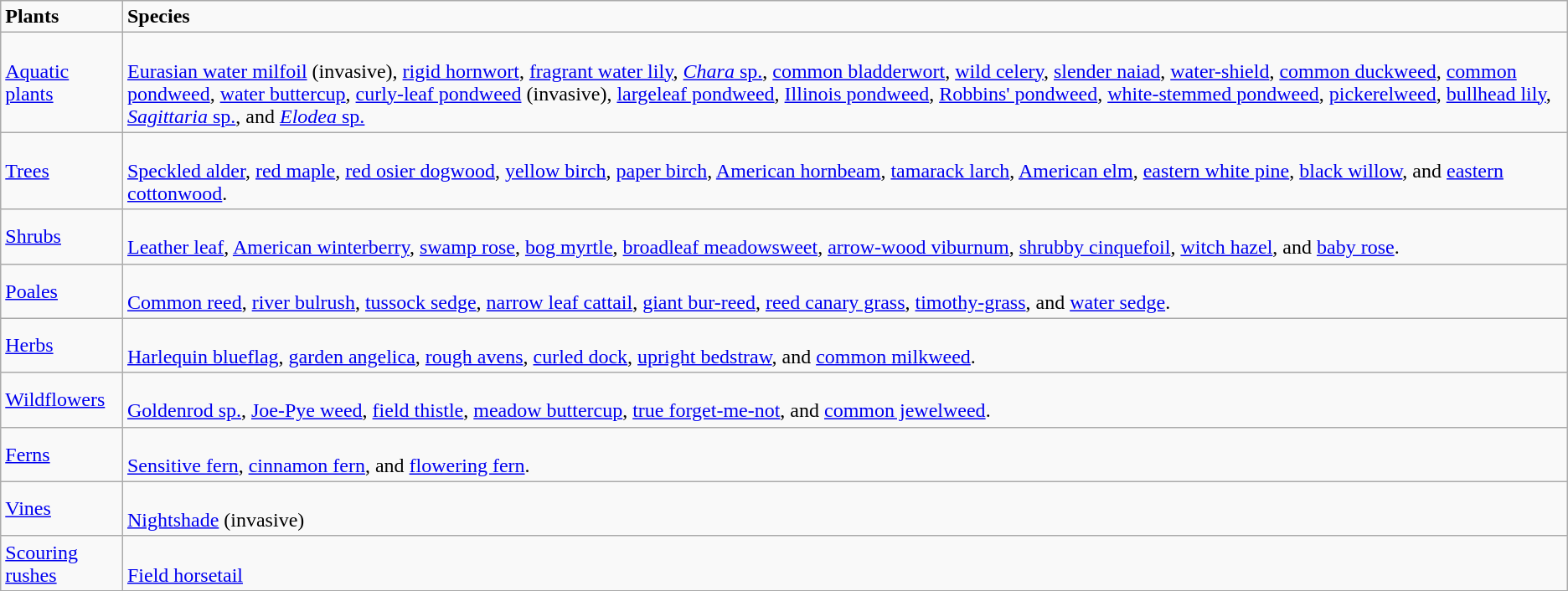<table class=wikitable>
<tr>
<td><strong>Plants</strong></td>
<td><strong>Species</strong></td>
</tr>
<tr>
<td><a href='#'>Aquatic plants</a></td>
<td><br><a href='#'>Eurasian water milfoil</a> (invasive),
<a href='#'>rigid hornwort</a>, 
<a href='#'>fragrant water lily</a>, 
<a href='#'><em>Chara</em> sp.</a>, 
<a href='#'>common bladderwort</a>, 
<a href='#'>wild celery</a>, 
<a href='#'>slender naiad</a>, 
<a href='#'>water-shield</a>,
<a href='#'>common duckweed</a>, 
<a href='#'>common pondweed</a>, 
<a href='#'>water buttercup</a>, 
<a href='#'>curly-leaf pondweed</a> (invasive),
<a href='#'>largeleaf pondweed</a>, 
<a href='#'>Illinois pondweed</a>, 
<a href='#'>Robbins' pondweed</a>, 
<a href='#'>white-stemmed pondweed</a>,
<a href='#'>pickerelweed</a>,  
<a href='#'>bullhead lily</a>,
<a href='#'><em>Sagittaria</em> sp.</a>, and 
<a href='#'><em>Elodea</em> sp.</a></td>
</tr>
<tr>
<td><a href='#'>Trees</a></td>
<td><br><a href='#'>Speckled alder</a>,
<a href='#'>red maple</a>,
<a href='#'>red osier dogwood</a>,  
<a href='#'>yellow birch</a>, 
<a href='#'>paper birch</a>, 
<a href='#'>American hornbeam</a>,
<a href='#'>tamarack larch</a>, 
<a href='#'>American elm</a>, 
<a href='#'>eastern white pine</a>,
<a href='#'>black willow</a>, and
<a href='#'>eastern cottonwood</a>.</td>
</tr>
<tr>
<td><a href='#'>Shrubs</a></td>
<td><br><a href='#'>Leather leaf</a>,
<a href='#'>American winterberry</a>, 
<a href='#'>swamp rose</a>,
<a href='#'>bog myrtle</a>, 
<a href='#'>broadleaf meadowsweet</a>, 
<a href='#'>arrow-wood viburnum</a>,
<a href='#'>shrubby cinquefoil</a>,
<a href='#'>witch hazel</a>, and
<a href='#'>baby rose</a>.</td>
</tr>
<tr>
<td><a href='#'>Poales</a></td>
<td><br><a href='#'>Common reed</a>, 
<a href='#'>river bulrush</a>, 
<a href='#'>tussock sedge</a>, 
<a href='#'>narrow leaf cattail</a>, 
<a href='#'>giant bur-reed</a>,
<a href='#'>reed canary grass</a>,
<a href='#'>timothy-grass</a>, and 
<a href='#'>water sedge</a>.</td>
</tr>
<tr>
<td><a href='#'>Herbs</a></td>
<td><br><a href='#'>Harlequin blueflag</a>,
<a href='#'>garden angelica</a>,
<a href='#'>rough avens</a>,
<a href='#'>curled dock</a>,
<a href='#'>upright bedstraw</a>, and
<a href='#'>common milkweed</a>.</td>
</tr>
<tr>
<td><a href='#'>Wildflowers</a></td>
<td><br><a href='#'>Goldenrod sp.</a>,
<a href='#'>Joe-Pye weed</a>,
<a href='#'>field thistle</a>, 
<a href='#'>meadow buttercup</a>,
<a href='#'>true forget-me-not</a>, and 
<a href='#'>common jewelweed</a>.</td>
</tr>
<tr>
<td><a href='#'>Ferns</a></td>
<td><br><a href='#'>Sensitive fern</a>, 
<a href='#'>cinnamon fern</a>, and
<a href='#'>flowering fern</a>.</td>
</tr>
<tr>
<td><a href='#'>Vines</a></td>
<td><br><a href='#'>Nightshade</a> (invasive)</td>
</tr>
<tr>
<td><a href='#'>Scouring rushes</a></td>
<td><br><a href='#'>Field horsetail</a></td>
</tr>
</table>
